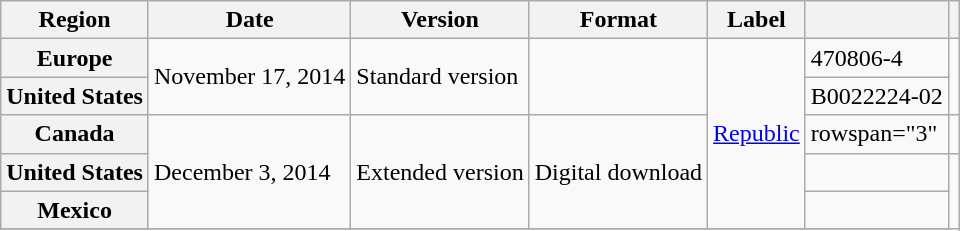<table class="wikitable plainrowheaders">
<tr>
<th scope="col">Region</th>
<th scope="col">Date</th>
<th scope="col">Version</th>
<th scope="col">Format</th>
<th scope="col">Label</th>
<th scope="col"></th>
<th scope="col"></th>
</tr>
<tr>
<th scope="row">Europe</th>
<td rowspan="2">November 17, 2014</td>
<td rowspan="2">Standard version</td>
<td rowspan="2"></td>
<td rowspan="5"><a href='#'>Republic</a></td>
<td>470806-4</td>
<td rowspan="2"></td>
</tr>
<tr>
<th scope="row">United States</th>
<td>B0022224-02</td>
</tr>
<tr>
<th scope="row">Canada</th>
<td rowspan="3">December 3, 2014</td>
<td rowspan="3">Extended version</td>
<td rowspan="3">Digital download</td>
<td>rowspan="3" </td>
<td align="center"></td>
</tr>
<tr>
<th scope="row">United States</th>
<td align="center"></td>
</tr>
<tr>
<th scope="row">Mexico</th>
<td align="center"></td>
</tr>
<tr>
</tr>
</table>
